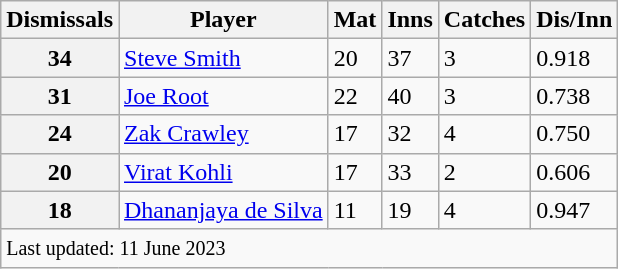<table class="wikitable sortable">
<tr>
<th>Dismissals</th>
<th>Player</th>
<th>Mat</th>
<th>Inns</th>
<th>Catches</th>
<th>Dis/Inn</th>
</tr>
<tr>
<th>34</th>
<td> <a href='#'>Steve Smith</a></td>
<td>20</td>
<td>37</td>
<td>3</td>
<td>0.918</td>
</tr>
<tr>
<th>31</th>
<td> <a href='#'>Joe Root</a></td>
<td>22</td>
<td>40</td>
<td>3</td>
<td>0.738</td>
</tr>
<tr>
<th>24</th>
<td> <a href='#'>Zak Crawley</a></td>
<td>17</td>
<td>32</td>
<td>4</td>
<td>0.750</td>
</tr>
<tr>
<th>20</th>
<td> <a href='#'>Virat Kohli</a></td>
<td>17</td>
<td>33</td>
<td>2</td>
<td>0.606</td>
</tr>
<tr>
<th>18</th>
<td> <a href='#'>Dhananjaya de Silva</a></td>
<td>11</td>
<td>19</td>
<td>4</td>
<td>0.947</td>
</tr>
<tr class="sortbottom">
<td colspan="9"><small> Last updated: 11 June 2023</small></td>
</tr>
</table>
